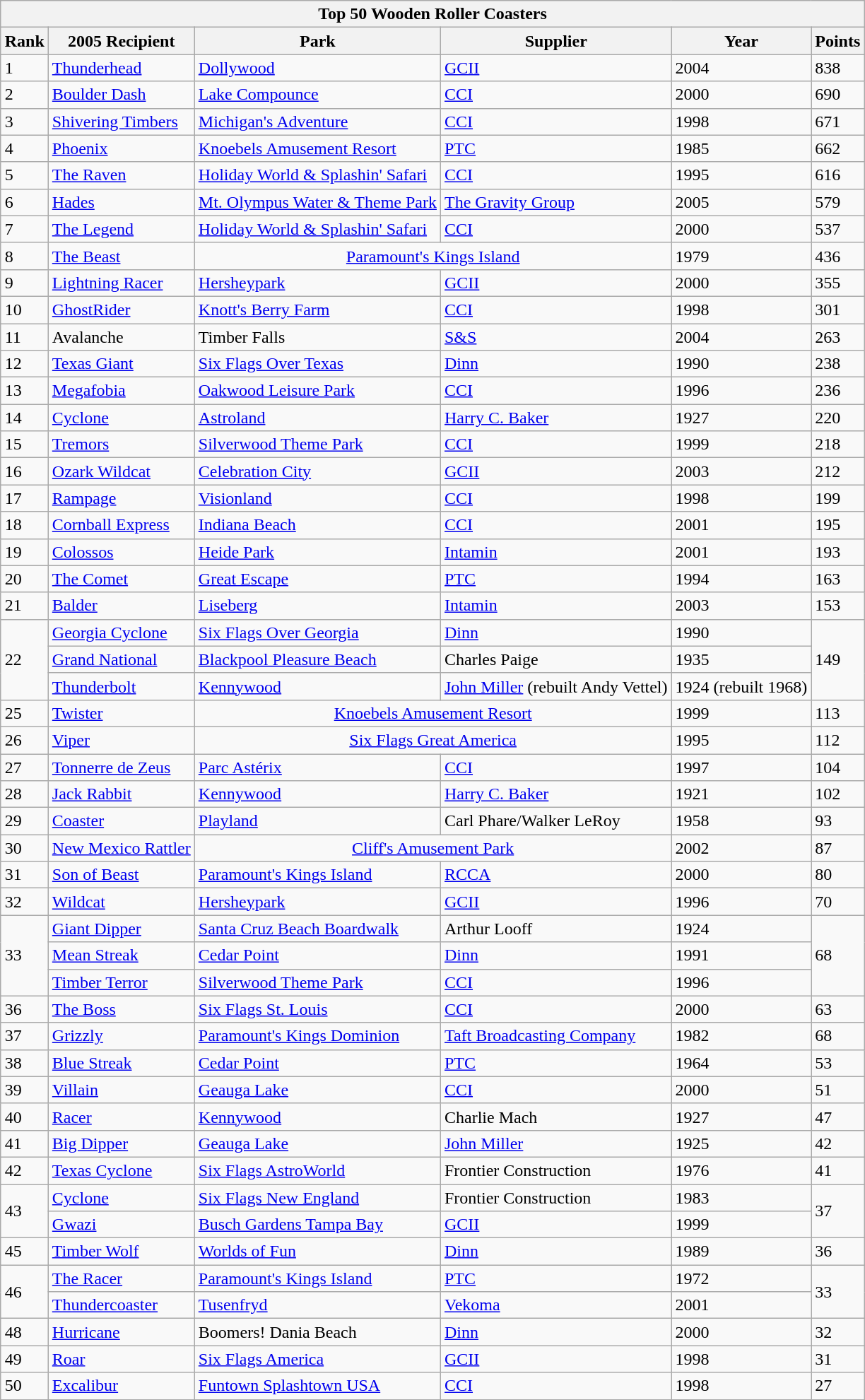<table class="wikitable" style="margin:1em auto;">
<tr>
<th colspan="500"><strong>Top 50 Wooden Roller Coasters</strong></th>
</tr>
<tr>
<th>Rank</th>
<th>2005 Recipient</th>
<th>Park</th>
<th>Supplier</th>
<th>Year</th>
<th>Points</th>
</tr>
<tr>
<td>1</td>
<td><a href='#'>Thunderhead</a></td>
<td><a href='#'>Dollywood</a></td>
<td><a href='#'>GCII</a></td>
<td>2004</td>
<td>838</td>
</tr>
<tr>
<td>2</td>
<td><a href='#'>Boulder Dash</a></td>
<td><a href='#'>Lake Compounce</a></td>
<td><a href='#'>CCI</a></td>
<td>2000</td>
<td>690</td>
</tr>
<tr>
<td>3</td>
<td><a href='#'>Shivering Timbers</a></td>
<td><a href='#'>Michigan's Adventure</a></td>
<td><a href='#'>CCI</a></td>
<td>1998</td>
<td>671</td>
</tr>
<tr>
<td>4</td>
<td><a href='#'>Phoenix</a></td>
<td><a href='#'>Knoebels Amusement Resort</a></td>
<td><a href='#'>PTC</a></td>
<td>1985</td>
<td>662</td>
</tr>
<tr>
<td>5</td>
<td><a href='#'>The Raven</a></td>
<td><a href='#'>Holiday World & Splashin' Safari</a></td>
<td><a href='#'>CCI</a></td>
<td>1995</td>
<td>616</td>
</tr>
<tr>
<td>6</td>
<td><a href='#'>Hades</a></td>
<td><a href='#'>Mt. Olympus Water & Theme Park</a></td>
<td><a href='#'>The Gravity Group</a></td>
<td>2005</td>
<td>579</td>
</tr>
<tr>
<td>7</td>
<td><a href='#'>The Legend</a></td>
<td><a href='#'>Holiday World & Splashin' Safari</a></td>
<td><a href='#'>CCI</a></td>
<td>2000</td>
<td>537</td>
</tr>
<tr>
<td>8</td>
<td><a href='#'>The Beast</a></td>
<td colspan="2" style="text-align:center;"><a href='#'>Paramount's Kings Island</a></td>
<td>1979</td>
<td>436</td>
</tr>
<tr>
<td>9</td>
<td><a href='#'>Lightning Racer</a></td>
<td><a href='#'>Hersheypark</a></td>
<td><a href='#'>GCII</a></td>
<td>2000</td>
<td>355</td>
</tr>
<tr>
<td>10</td>
<td><a href='#'>GhostRider</a></td>
<td><a href='#'>Knott's Berry Farm</a></td>
<td><a href='#'>CCI</a></td>
<td>1998</td>
<td>301</td>
</tr>
<tr>
<td>11</td>
<td>Avalanche</td>
<td>Timber Falls</td>
<td><a href='#'>S&S</a></td>
<td>2004</td>
<td>263</td>
</tr>
<tr>
<td>12</td>
<td><a href='#'>Texas Giant</a></td>
<td><a href='#'>Six Flags Over Texas</a></td>
<td><a href='#'>Dinn</a></td>
<td>1990</td>
<td>238</td>
</tr>
<tr>
<td>13</td>
<td><a href='#'>Megafobia</a></td>
<td><a href='#'>Oakwood Leisure Park</a></td>
<td><a href='#'>CCI</a></td>
<td>1996</td>
<td>236</td>
</tr>
<tr>
<td>14</td>
<td><a href='#'>Cyclone</a></td>
<td><a href='#'>Astroland</a></td>
<td><a href='#'>Harry C. Baker</a></td>
<td>1927</td>
<td>220</td>
</tr>
<tr>
<td>15</td>
<td><a href='#'>Tremors</a></td>
<td><a href='#'>Silverwood Theme Park</a></td>
<td><a href='#'>CCI</a></td>
<td>1999</td>
<td>218</td>
</tr>
<tr>
<td>16</td>
<td><a href='#'>Ozark Wildcat</a></td>
<td><a href='#'>Celebration City</a></td>
<td><a href='#'>GCII</a></td>
<td>2003</td>
<td>212</td>
</tr>
<tr>
<td>17</td>
<td><a href='#'>Rampage</a></td>
<td><a href='#'>Visionland</a></td>
<td><a href='#'>CCI</a></td>
<td>1998</td>
<td>199</td>
</tr>
<tr>
<td>18</td>
<td><a href='#'>Cornball Express</a></td>
<td><a href='#'>Indiana Beach</a></td>
<td><a href='#'>CCI</a></td>
<td>2001</td>
<td>195</td>
</tr>
<tr>
<td>19</td>
<td><a href='#'>Colossos</a></td>
<td><a href='#'>Heide Park</a></td>
<td><a href='#'>Intamin</a></td>
<td>2001</td>
<td>193</td>
</tr>
<tr>
<td>20</td>
<td><a href='#'>The Comet</a></td>
<td><a href='#'>Great Escape</a></td>
<td><a href='#'>PTC</a></td>
<td>1994</td>
<td>163</td>
</tr>
<tr>
<td>21</td>
<td><a href='#'>Balder</a></td>
<td><a href='#'>Liseberg</a></td>
<td><a href='#'>Intamin</a></td>
<td>2003</td>
<td>153</td>
</tr>
<tr>
<td rowspan="3">22</td>
<td><a href='#'>Georgia Cyclone</a></td>
<td><a href='#'>Six Flags Over Georgia</a></td>
<td><a href='#'>Dinn</a></td>
<td>1990</td>
<td rowspan="3">149</td>
</tr>
<tr>
<td><a href='#'>Grand National</a></td>
<td><a href='#'>Blackpool Pleasure Beach</a></td>
<td>Charles Paige</td>
<td>1935</td>
</tr>
<tr>
<td><a href='#'>Thunderbolt</a></td>
<td><a href='#'>Kennywood</a></td>
<td><a href='#'>John Miller</a> (rebuilt Andy Vettel)</td>
<td>1924 (rebuilt 1968)</td>
</tr>
<tr>
<td>25</td>
<td><a href='#'>Twister</a></td>
<td colspan="2" style="text-align:center;"><a href='#'>Knoebels Amusement Resort</a></td>
<td>1999</td>
<td>113</td>
</tr>
<tr>
<td>26</td>
<td><a href='#'>Viper</a></td>
<td colspan="2" style="text-align:center;"><a href='#'>Six Flags Great America</a></td>
<td>1995</td>
<td>112</td>
</tr>
<tr>
<td>27</td>
<td><a href='#'>Tonnerre de Zeus</a></td>
<td><a href='#'>Parc Astérix</a></td>
<td><a href='#'>CCI</a></td>
<td>1997</td>
<td>104</td>
</tr>
<tr>
<td>28</td>
<td><a href='#'>Jack Rabbit</a></td>
<td><a href='#'>Kennywood</a></td>
<td><a href='#'>Harry C. Baker</a></td>
<td>1921</td>
<td>102</td>
</tr>
<tr>
<td>29</td>
<td><a href='#'>Coaster</a></td>
<td><a href='#'>Playland</a></td>
<td>Carl Phare/Walker LeRoy</td>
<td>1958</td>
<td>93</td>
</tr>
<tr>
<td>30</td>
<td><a href='#'>New Mexico Rattler</a></td>
<td colspan="2" style="text-align:center;"><a href='#'>Cliff's Amusement Park</a></td>
<td>2002</td>
<td>87</td>
</tr>
<tr>
<td>31</td>
<td><a href='#'>Son of Beast</a></td>
<td><a href='#'>Paramount's Kings Island</a></td>
<td><a href='#'>RCCA</a></td>
<td>2000</td>
<td>80</td>
</tr>
<tr>
<td>32</td>
<td><a href='#'>Wildcat</a></td>
<td><a href='#'>Hersheypark</a></td>
<td><a href='#'>GCII</a></td>
<td>1996</td>
<td>70</td>
</tr>
<tr>
<td rowspan="3">33</td>
<td><a href='#'>Giant Dipper</a></td>
<td><a href='#'>Santa Cruz Beach Boardwalk</a></td>
<td>Arthur Looff</td>
<td>1924</td>
<td rowspan="3">68</td>
</tr>
<tr>
<td><a href='#'>Mean Streak</a></td>
<td><a href='#'>Cedar Point</a></td>
<td><a href='#'>Dinn</a></td>
<td>1991</td>
</tr>
<tr>
<td><a href='#'>Timber Terror</a></td>
<td><a href='#'>Silverwood Theme Park</a></td>
<td><a href='#'>CCI</a></td>
<td>1996</td>
</tr>
<tr>
<td>36</td>
<td><a href='#'>The Boss</a></td>
<td><a href='#'>Six Flags St. Louis</a></td>
<td><a href='#'>CCI</a></td>
<td>2000</td>
<td>63</td>
</tr>
<tr>
<td>37</td>
<td><a href='#'>Grizzly</a></td>
<td><a href='#'>Paramount's Kings Dominion</a></td>
<td><a href='#'>Taft Broadcasting Company</a></td>
<td>1982</td>
<td>68</td>
</tr>
<tr>
<td>38</td>
<td><a href='#'>Blue Streak</a></td>
<td><a href='#'>Cedar Point</a></td>
<td><a href='#'>PTC</a></td>
<td>1964</td>
<td>53</td>
</tr>
<tr>
<td>39</td>
<td><a href='#'>Villain</a></td>
<td><a href='#'>Geauga Lake</a></td>
<td><a href='#'>CCI</a></td>
<td>2000</td>
<td>51</td>
</tr>
<tr>
<td>40</td>
<td><a href='#'>Racer</a></td>
<td><a href='#'>Kennywood</a></td>
<td>Charlie Mach</td>
<td>1927</td>
<td>47</td>
</tr>
<tr>
<td>41</td>
<td><a href='#'>Big Dipper</a></td>
<td><a href='#'>Geauga Lake</a></td>
<td><a href='#'>John Miller</a></td>
<td>1925</td>
<td>42</td>
</tr>
<tr>
<td>42</td>
<td><a href='#'>Texas Cyclone</a></td>
<td><a href='#'>Six Flags AstroWorld</a></td>
<td>Frontier Construction</td>
<td>1976</td>
<td>41</td>
</tr>
<tr>
<td rowspan="2">43</td>
<td><a href='#'>Cyclone</a></td>
<td><a href='#'>Six Flags New England</a></td>
<td>Frontier Construction</td>
<td>1983</td>
<td rowspan="2">37</td>
</tr>
<tr>
<td><a href='#'>Gwazi</a></td>
<td><a href='#'>Busch Gardens Tampa Bay</a></td>
<td><a href='#'>GCII</a></td>
<td>1999</td>
</tr>
<tr>
<td>45</td>
<td><a href='#'>Timber Wolf</a></td>
<td><a href='#'>Worlds of Fun</a></td>
<td><a href='#'>Dinn</a></td>
<td>1989</td>
<td>36</td>
</tr>
<tr>
<td rowspan="2">46</td>
<td><a href='#'>The Racer</a></td>
<td><a href='#'>Paramount's Kings Island</a></td>
<td><a href='#'>PTC</a></td>
<td>1972</td>
<td rowspan="2">33</td>
</tr>
<tr>
<td><a href='#'>Thundercoaster</a></td>
<td><a href='#'>Tusenfryd</a></td>
<td><a href='#'>Vekoma</a></td>
<td>2001</td>
</tr>
<tr>
<td>48</td>
<td><a href='#'>Hurricane</a></td>
<td>Boomers! Dania Beach</td>
<td><a href='#'>Dinn</a></td>
<td>2000</td>
<td>32</td>
</tr>
<tr>
<td>49</td>
<td><a href='#'>Roar</a></td>
<td><a href='#'>Six Flags America</a></td>
<td><a href='#'>GCII</a></td>
<td>1998</td>
<td>31</td>
</tr>
<tr>
<td>50</td>
<td><a href='#'>Excalibur</a></td>
<td><a href='#'>Funtown Splashtown USA</a></td>
<td><a href='#'>CCI</a></td>
<td>1998</td>
<td>27</td>
</tr>
</table>
